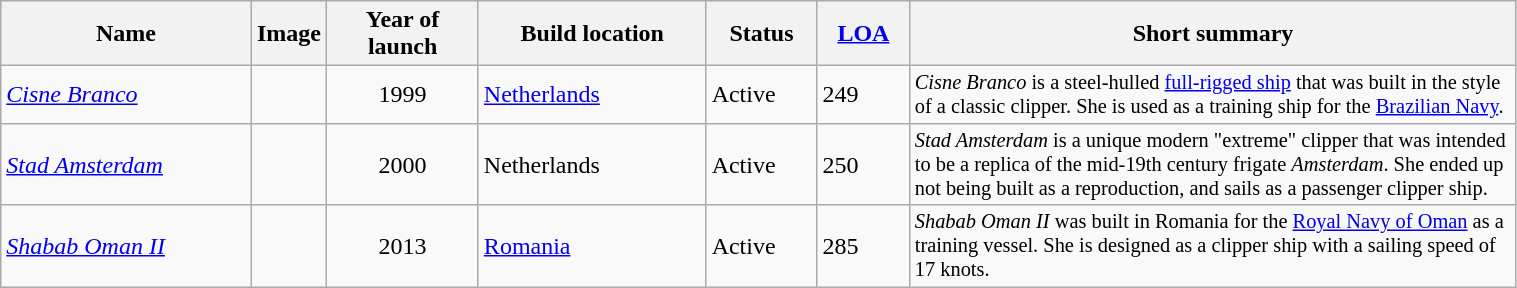<table class="sortable wikitable" width="80%">
<tr>
<th>Name</th>
<th width="5%" class="unsortable">Image</th>
<th width="10%">Year of launch</th>
<th>Build location</th>
<th>Status</th>
<th><a href='#'>LOA</a></th>
<th class="unsortable" width="40%">Short summary</th>
</tr>
<tr>
<td><em><a href='#'>Cisne Branco</a></em></td>
<td></td>
<td align="center">1999</td>
<td><a href='#'>Netherlands</a><br></td>
<td>Active</td>
<td><span>249</span> </td>
<td style="font-size: 85%"><em>Cisne Branco</em> is a steel-hulled <a href='#'>full-rigged ship</a> that was built in the style of a classic clipper. She is used as a training ship for the <a href='#'>Brazilian Navy</a>.</td>
</tr>
<tr>
<td><em><a href='#'>Stad Amsterdam</a></em></td>
<td></td>
<td align="center">2000</td>
<td>Netherlands<br></td>
<td>Active</td>
<td><span>250</span> </td>
<td style="font-size: 85%"><em>Stad Amsterdam</em> is a unique modern "extreme" clipper that was intended to be a replica of the mid-19th century frigate <em>Amsterdam</em>. She ended up not being built as a reproduction, and sails as a passenger clipper ship.</td>
</tr>
<tr>
<td><em><a href='#'>Shabab Oman II</a></em></td>
<td></td>
<td align="center">2013</td>
<td><a href='#'>Romania</a><br></td>
<td>Active</td>
<td><span>285</span> </td>
<td style="font-size: 85%"><em>Shabab Oman II</em> was built in Romania for the <a href='#'>Royal Navy of Oman</a> as a training vessel. She is designed as a clipper ship with a sailing speed of 17 knots.</td>
</tr>
</table>
